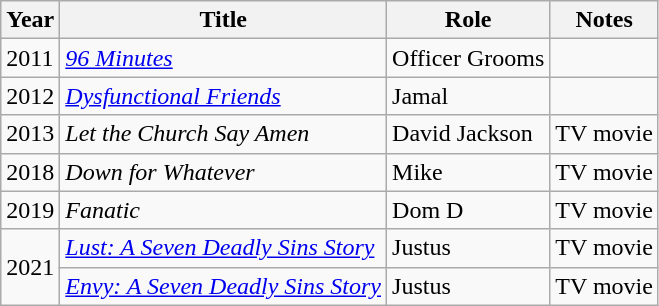<table class="wikitable sortable">
<tr>
<th>Year</th>
<th>Title</th>
<th>Role</th>
<th>Notes</th>
</tr>
<tr>
<td>2011</td>
<td><em><a href='#'>96 Minutes</a></em></td>
<td>Officer Grooms</td>
<td></td>
</tr>
<tr>
<td>2012</td>
<td><em><a href='#'>Dysfunctional Friends</a></em></td>
<td>Jamal</td>
<td></td>
</tr>
<tr>
<td>2013</td>
<td><em>Let the Church Say Amen</em></td>
<td>David Jackson</td>
<td>TV movie</td>
</tr>
<tr>
<td>2018</td>
<td><em>Down for Whatever</em></td>
<td>Mike</td>
<td>TV movie</td>
</tr>
<tr>
<td>2019</td>
<td><em>Fanatic</em></td>
<td>Dom D</td>
<td>TV movie</td>
</tr>
<tr>
<td rowspan=2>2021</td>
<td><em><a href='#'>Lust: A Seven Deadly Sins Story</a></em></td>
<td>Justus</td>
<td>TV movie</td>
</tr>
<tr>
<td><em><a href='#'>Envy: A Seven Deadly Sins Story</a></em></td>
<td>Justus</td>
<td>TV movie</td>
</tr>
</table>
